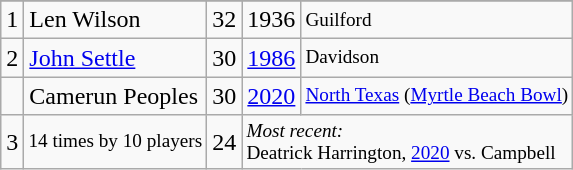<table class="wikitable">
<tr>
</tr>
<tr>
<td>1</td>
<td>Len Wilson</td>
<td><abbr>32</abbr></td>
<td>1936</td>
<td style="font-size:80%;">Guilford</td>
</tr>
<tr>
<td>2</td>
<td><a href='#'>John Settle</a></td>
<td><abbr>30</abbr></td>
<td><a href='#'>1986</a></td>
<td style="font-size:80%;">Davidson</td>
</tr>
<tr>
<td></td>
<td>Camerun Peoples</td>
<td><abbr>30</abbr></td>
<td><a href='#'>2020</a></td>
<td style="font-size:80%;"><a href='#'>North Texas</a> (<a href='#'>Myrtle Beach Bowl</a>)</td>
</tr>
<tr>
<td>3</td>
<td style="font-size:80%;">14 times by 10 players</td>
<td><abbr>24</abbr></td>
<td colspan=2 style="font-size:80%;"><em>Most recent:</em><br>Deatrick Harrington, <a href='#'>2020</a> vs. Campbell</td>
</tr>
</table>
